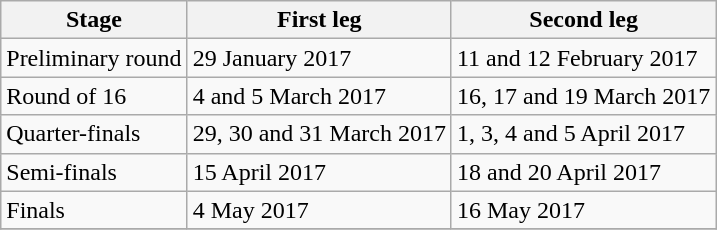<table class="wikitable">
<tr>
<th>Stage</th>
<th>First leg</th>
<th>Second leg</th>
</tr>
<tr>
<td>Preliminary round</td>
<td>29 January 2017</td>
<td>11 and 12 February 2017</td>
</tr>
<tr>
<td>Round of 16</td>
<td>4 and 5 March 2017</td>
<td>16, 17 and 19 March 2017</td>
</tr>
<tr>
<td>Quarter-finals</td>
<td>29, 30 and 31 March 2017</td>
<td>1, 3, 4 and 5 April 2017</td>
</tr>
<tr>
<td>Semi-finals</td>
<td>15 April 2017</td>
<td>18 and 20 April 2017</td>
</tr>
<tr>
<td>Finals</td>
<td>4 May 2017</td>
<td>16 May 2017</td>
</tr>
<tr>
</tr>
</table>
